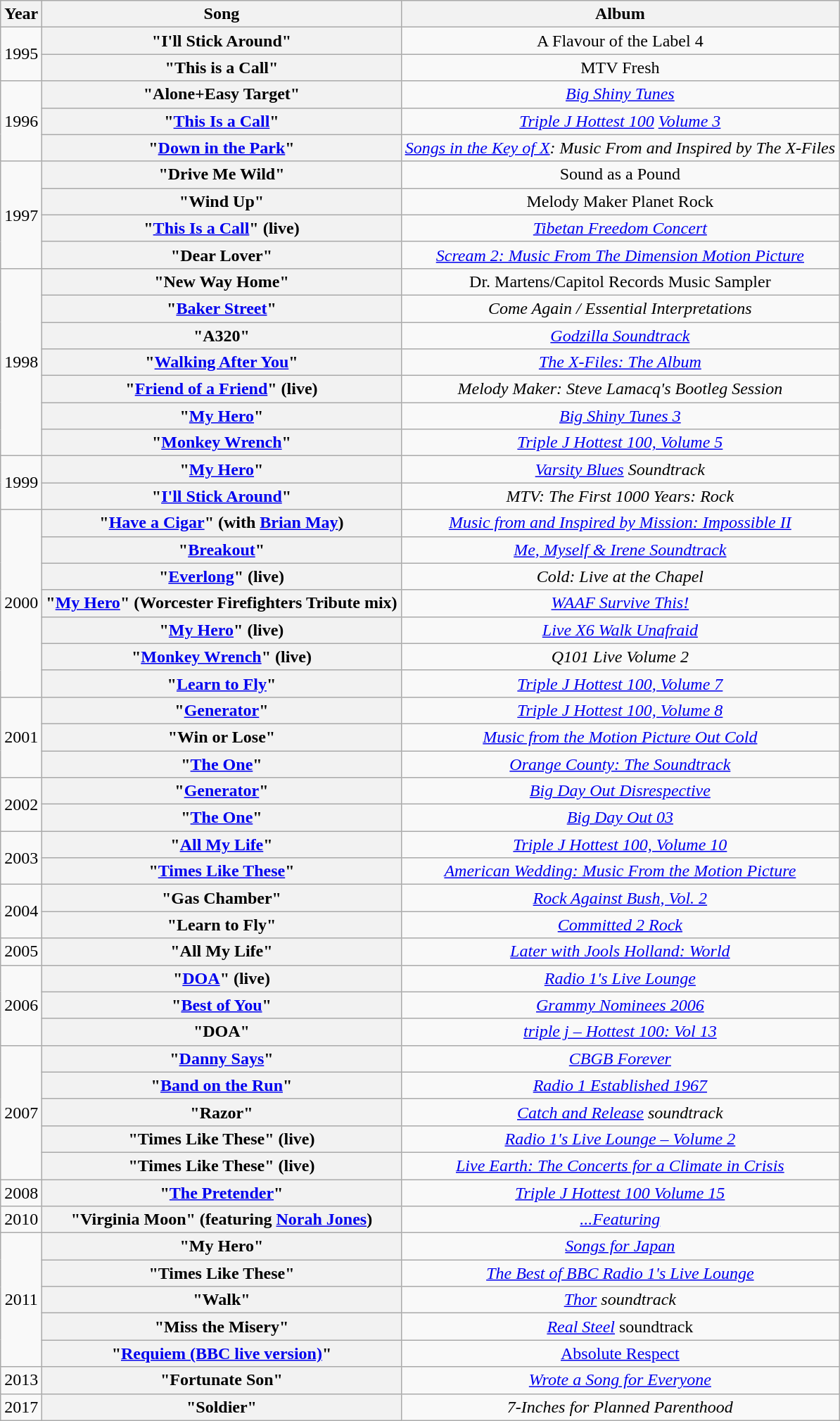<table class="wikitable plainrowheaders" style="text-align:center;">
<tr>
<th>Year</th>
<th>Song</th>
<th>Album</th>
</tr>
<tr>
<td rowspan="2">1995</td>
<th scope="row">"I'll Stick Around"</th>
<td>A Flavour of the Label 4</td>
</tr>
<tr>
<th scope="row">"This is a Call"</th>
<td>MTV Fresh</td>
</tr>
<tr>
<td rowspan="3">1996</td>
<th scope="row">"Alone+Easy Target"</th>
<td><em><a href='#'>Big Shiny Tunes</a></em></td>
</tr>
<tr>
<th scope="row">"<a href='#'>This Is a Call</a>"</th>
<td><em><a href='#'>Triple J Hottest 100</a> <a href='#'>Volume 3</a></em></td>
</tr>
<tr>
<th scope="row">"<a href='#'>Down in the Park</a>"</th>
<td><em><a href='#'>Songs in the Key of X</a>: Music From and Inspired by The X-Files</em></td>
</tr>
<tr>
<td rowspan="4">1997</td>
<th scope="row">"Drive Me Wild"</th>
<td>Sound as a Pound</td>
</tr>
<tr>
<th scope="row">"Wind Up"</th>
<td>Melody Maker Planet Rock</td>
</tr>
<tr>
<th scope="row">"<a href='#'>This Is a Call</a>" (live)</th>
<td><em><a href='#'>Tibetan Freedom Concert</a></em></td>
</tr>
<tr>
<th scope="row">"Dear Lover"</th>
<td><em><a href='#'>Scream 2: Music From The Dimension Motion Picture</a></em></td>
</tr>
<tr>
<td rowspan="7">1998</td>
<th scope="row">"New Way Home"</th>
<td>Dr. Martens/Capitol Records Music Sampler</td>
</tr>
<tr>
<th scope="row">"<a href='#'>Baker Street</a>"</th>
<td><em>Come Again / Essential Interpretations</em></td>
</tr>
<tr>
<th scope="row">"A320"</th>
<td><em><a href='#'>Godzilla Soundtrack</a></em></td>
</tr>
<tr>
<th scope="row">"<a href='#'>Walking After You</a>"</th>
<td><em><a href='#'>The X-Files: The Album</a></em></td>
</tr>
<tr>
<th scope="row">"<a href='#'>Friend of a Friend</a>" (live)</th>
<td><em>Melody Maker: Steve Lamacq's Bootleg Session</em></td>
</tr>
<tr>
<th scope="row">"<a href='#'>My Hero</a>"</th>
<td><em><a href='#'>Big Shiny Tunes 3</a></em></td>
</tr>
<tr>
<th scope="row">"<a href='#'>Monkey Wrench</a>"</th>
<td><em><a href='#'>Triple J Hottest 100, Volume 5</a></em></td>
</tr>
<tr>
<td rowspan="2">1999</td>
<th scope="row">"<a href='#'>My Hero</a>"</th>
<td><em><a href='#'>Varsity Blues</a> Soundtrack</em></td>
</tr>
<tr>
<th scope="row">"<a href='#'>I'll Stick Around</a>"</th>
<td><em>MTV: The First 1000 Years: Rock</em></td>
</tr>
<tr>
<td rowspan="7">2000</td>
<th scope="row">"<a href='#'>Have a Cigar</a>" (with <a href='#'>Brian May</a>)</th>
<td><em><a href='#'>Music from and Inspired by Mission: Impossible II</a></em></td>
</tr>
<tr>
<th scope="row">"<a href='#'>Breakout</a>"</th>
<td><em><a href='#'>Me, Myself & Irene Soundtrack</a></em></td>
</tr>
<tr>
<th scope="row">"<a href='#'>Everlong</a>" (live)</th>
<td><em>Cold: Live at the Chapel</em></td>
</tr>
<tr>
<th scope="row">"<a href='#'>My Hero</a>" (Worcester Firefighters Tribute mix)</th>
<td><em><a href='#'>WAAF Survive This!</a></em></td>
</tr>
<tr>
<th scope="row">"<a href='#'>My Hero</a>" (live)</th>
<td><em><a href='#'>Live X6 Walk Unafraid</a></em></td>
</tr>
<tr>
<th scope="row">"<a href='#'>Monkey Wrench</a>" (live)</th>
<td><em>Q101 Live Volume 2</em></td>
</tr>
<tr>
<th scope="row">"<a href='#'>Learn to Fly</a>"</th>
<td><em><a href='#'>Triple J Hottest 100, Volume 7</a></em></td>
</tr>
<tr>
<td rowspan="3">2001</td>
<th scope="row">"<a href='#'>Generator</a>"</th>
<td><em><a href='#'>Triple J Hottest 100, Volume 8</a></em></td>
</tr>
<tr>
<th scope="row">"Win or Lose"</th>
<td><em><a href='#'>Music from the Motion Picture Out Cold</a></em></td>
</tr>
<tr>
<th scope="row">"<a href='#'>The One</a>"</th>
<td><em><a href='#'>Orange County: The Soundtrack</a></em></td>
</tr>
<tr>
<td rowspan="2">2002</td>
<th scope="row">"<a href='#'>Generator</a>"</th>
<td><em><a href='#'>Big Day Out Disrespective</a></em></td>
</tr>
<tr>
<th scope="row">"<a href='#'>The One</a>"</th>
<td><em><a href='#'>Big Day Out 03</a></em></td>
</tr>
<tr>
<td rowspan="2">2003</td>
<th scope="row">"<a href='#'>All My Life</a>"</th>
<td><em><a href='#'>Triple J Hottest 100, Volume 10</a></em></td>
</tr>
<tr>
<th scope="row">"<a href='#'>Times Like These</a>"</th>
<td><em><a href='#'>American Wedding: Music From the Motion Picture</a></em></td>
</tr>
<tr>
<td rowspan="2">2004</td>
<th scope="row">"Gas Chamber"</th>
<td><em><a href='#'>Rock Against Bush, Vol. 2</a></em></td>
</tr>
<tr>
<th scope="row">"Learn to Fly"</th>
<td><em><a href='#'>Committed 2 Rock</a></em></td>
</tr>
<tr>
<td rowspan="1">2005</td>
<th scope="row">"All My Life"</th>
<td><em><a href='#'>Later with Jools Holland: World</a></em></td>
</tr>
<tr>
<td rowspan="3">2006</td>
<th scope="row">"<a href='#'>DOA</a>" (live)</th>
<td><em><a href='#'>Radio 1's Live Lounge</a></em></td>
</tr>
<tr>
<th scope="row">"<a href='#'>Best of You</a>"</th>
<td><em><a href='#'>Grammy Nominees 2006</a></em></td>
</tr>
<tr>
<th scope="row">"DOA"</th>
<td><em><a href='#'>triple j – Hottest 100: Vol 13</a></em></td>
</tr>
<tr>
<td rowspan="5">2007</td>
<th scope="row">"<a href='#'>Danny Says</a>"</th>
<td><em><a href='#'>CBGB Forever</a></em></td>
</tr>
<tr>
<th scope="row">"<a href='#'>Band on the Run</a>"</th>
<td><em><a href='#'>Radio 1 Established 1967</a></em></td>
</tr>
<tr>
<th scope="row">"Razor"</th>
<td><em><a href='#'>Catch and Release</a> soundtrack</em></td>
</tr>
<tr>
<th scope="row">"Times Like These" (live)</th>
<td><em><a href='#'>Radio 1's Live Lounge – Volume 2</a></em></td>
</tr>
<tr>
<th scope="row">"Times Like These" (live)</th>
<td><em><a href='#'>Live Earth: The Concerts for a Climate in Crisis</a></em></td>
</tr>
<tr>
<td>2008</td>
<th scope="row">"<a href='#'>The Pretender</a>"</th>
<td><em><a href='#'>Triple J Hottest 100 Volume 15</a></em></td>
</tr>
<tr>
<td>2010</td>
<th scope="row">"Virginia Moon" (featuring <a href='#'>Norah Jones</a>)</th>
<td><em><a href='#'>...Featuring</a></em></td>
</tr>
<tr>
<td rowspan="5">2011</td>
<th scope="row">"My Hero"</th>
<td><em><a href='#'>Songs for Japan</a></em></td>
</tr>
<tr>
<th scope="row">"Times Like These"</th>
<td><em><a href='#'>The Best of BBC Radio 1's Live Lounge</a></em></td>
</tr>
<tr>
<th scope="row">"Walk"</th>
<td><em><a href='#'>Thor</a> soundtrack</em></td>
</tr>
<tr>
<th scope="row">"Miss the Misery"</th>
<td><em><a href='#'>Real Steel</a></em> soundtrack</td>
</tr>
<tr>
<th scope="row">"<a href='#'>Requiem (BBC live version)</a>"</th>
<td><a href='#'>Absolute Respect</a></td>
</tr>
<tr>
<td>2013</td>
<th scope="row">"Fortunate Son"</th>
<td><em><a href='#'>Wrote a Song for Everyone</a></em></td>
</tr>
<tr>
<td>2017</td>
<th scope="row">"Soldier"</th>
<td><em>7-Inches for Planned Parenthood</em></td>
</tr>
</table>
